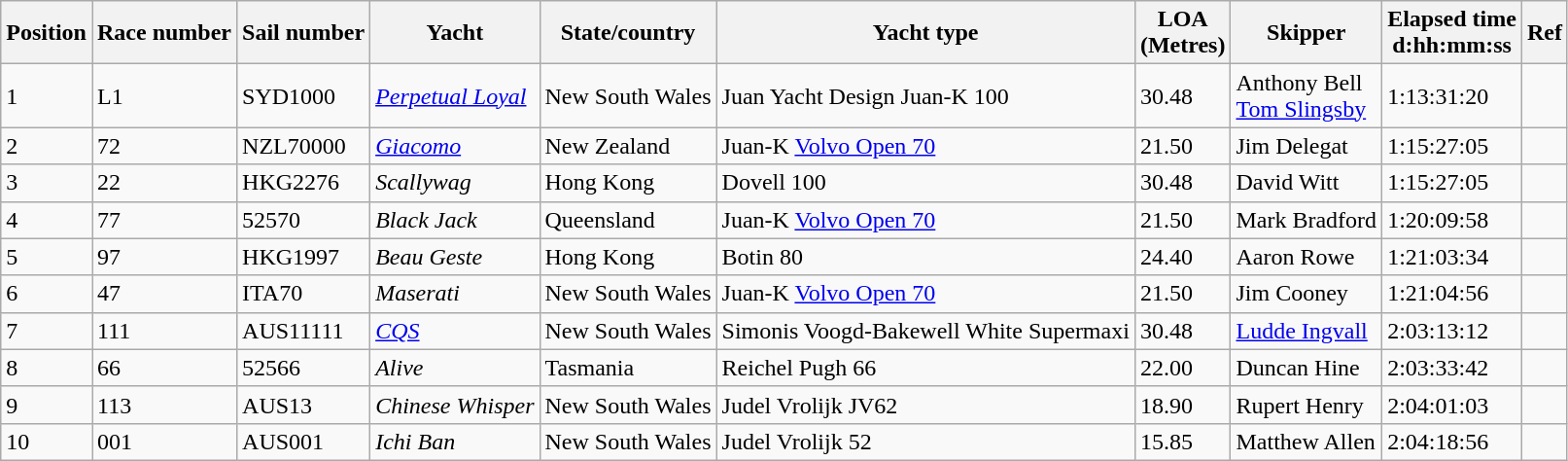<table class="wikitable">
<tr>
<th>Position</th>
<th>Race number</th>
<th>Sail number</th>
<th>Yacht</th>
<th>State/country</th>
<th>Yacht type</th>
<th>LOA <br>(Metres)</th>
<th>Skipper</th>
<th>Elapsed time <br>d:hh:mm:ss</th>
<th>Ref</th>
</tr>
<tr>
<td>1</td>
<td>L1</td>
<td>SYD1000</td>
<td><em><a href='#'>Perpetual Loyal</a></em></td>
<td> New South Wales</td>
<td>Juan Yacht Design Juan-K 100</td>
<td>30.48</td>
<td>Anthony Bell <br> <a href='#'>Tom Slingsby</a></td>
<td>1:13:31:20</td>
<td></td>
</tr>
<tr>
<td>2</td>
<td>72</td>
<td>NZL70000</td>
<td><em><a href='#'>Giacomo</a></em></td>
<td> New Zealand</td>
<td>Juan-K <a href='#'>Volvo Open 70</a></td>
<td>21.50</td>
<td>Jim Delegat</td>
<td>1:15:27:05</td>
<td></td>
</tr>
<tr>
<td>3</td>
<td>22</td>
<td>HKG2276</td>
<td><em>Scallywag</em></td>
<td> Hong Kong</td>
<td>Dovell 100</td>
<td>30.48</td>
<td>David Witt</td>
<td>1:15:27:05</td>
<td></td>
</tr>
<tr>
<td>4</td>
<td>77</td>
<td>52570</td>
<td><em>Black Jack</em></td>
<td> Queensland</td>
<td>Juan-K <a href='#'>Volvo Open 70</a></td>
<td>21.50</td>
<td>Mark Bradford</td>
<td>1:20:09:58</td>
<td></td>
</tr>
<tr>
<td>5</td>
<td>97</td>
<td>HKG1997</td>
<td><em>Beau Geste</em></td>
<td> Hong Kong</td>
<td>Botin 80</td>
<td>24.40</td>
<td>Aaron Rowe</td>
<td>1:21:03:34</td>
<td></td>
</tr>
<tr>
<td>6</td>
<td>47</td>
<td>ITA70</td>
<td><em>Maserati</em></td>
<td> New South Wales</td>
<td>Juan-K <a href='#'>Volvo Open 70</a></td>
<td>21.50</td>
<td>Jim Cooney</td>
<td>1:21:04:56</td>
<td></td>
</tr>
<tr>
<td>7</td>
<td>111</td>
<td>AUS11111</td>
<td><em><a href='#'>CQS</a></em></td>
<td> New South Wales</td>
<td>Simonis Voogd-Bakewell White Supermaxi</td>
<td>30.48</td>
<td><a href='#'>Ludde Ingvall</a></td>
<td>2:03:13:12</td>
<td></td>
</tr>
<tr>
<td>8</td>
<td>66</td>
<td>52566</td>
<td><em>Alive</em></td>
<td> Tasmania</td>
<td>Reichel Pugh 66</td>
<td>22.00</td>
<td>Duncan Hine</td>
<td>2:03:33:42</td>
<td></td>
</tr>
<tr>
<td>9</td>
<td>113</td>
<td>AUS13</td>
<td><em>Chinese Whisper</em></td>
<td> New South Wales</td>
<td>Judel Vrolijk JV62</td>
<td>18.90</td>
<td>Rupert Henry</td>
<td>2:04:01:03</td>
<td></td>
</tr>
<tr>
<td>10</td>
<td>001</td>
<td>AUS001</td>
<td><em>Ichi Ban</em></td>
<td> New South Wales</td>
<td>Judel Vrolijk 52</td>
<td>15.85</td>
<td>Matthew Allen</td>
<td>2:04:18:56</td>
<td></td>
</tr>
</table>
